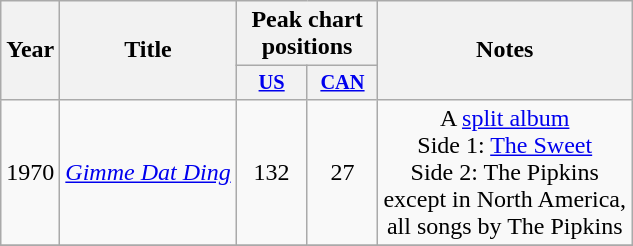<table class="wikitable plainrowheaders" style="text-align:center;">
<tr>
<th scope="col" rowspan="2">Year</th>
<th scope="col" rowspan="2">Title</th>
<th scope="col" colspan="2">Peak chart positions</th>
<th scope="col" rowspan="2">Notes</th>
</tr>
<tr>
<th scope="col" style="width:3em;font-size:85%;"><a href='#'>US</a></th>
<th scope="col" style="width:3em;font-size:85%;"><a href='#'>CAN</a><br></th>
</tr>
<tr>
<td>1970</td>
<td><em><a href='#'>Gimme Dat Ding</a></em></td>
<td>132</td>
<td>27</td>
<td>A <a href='#'>split album</a> <br> Side 1: <a href='#'>The Sweet</a><br> Side 2: The Pipkins<br>except in North America,<br>all songs by The Pipkins</td>
</tr>
<tr>
</tr>
</table>
